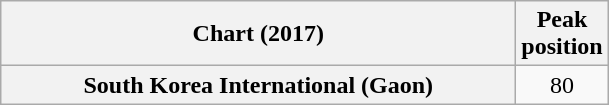<table class="wikitable sortable plainrowheaders" style="text-align:center">
<tr>
<th scope="col" style="width:21em;">Chart (2017)</th>
<th scope="col">Peak<br>position</th>
</tr>
<tr>
<th scope="row">South Korea International (Gaon)</th>
<td>80</td>
</tr>
</table>
